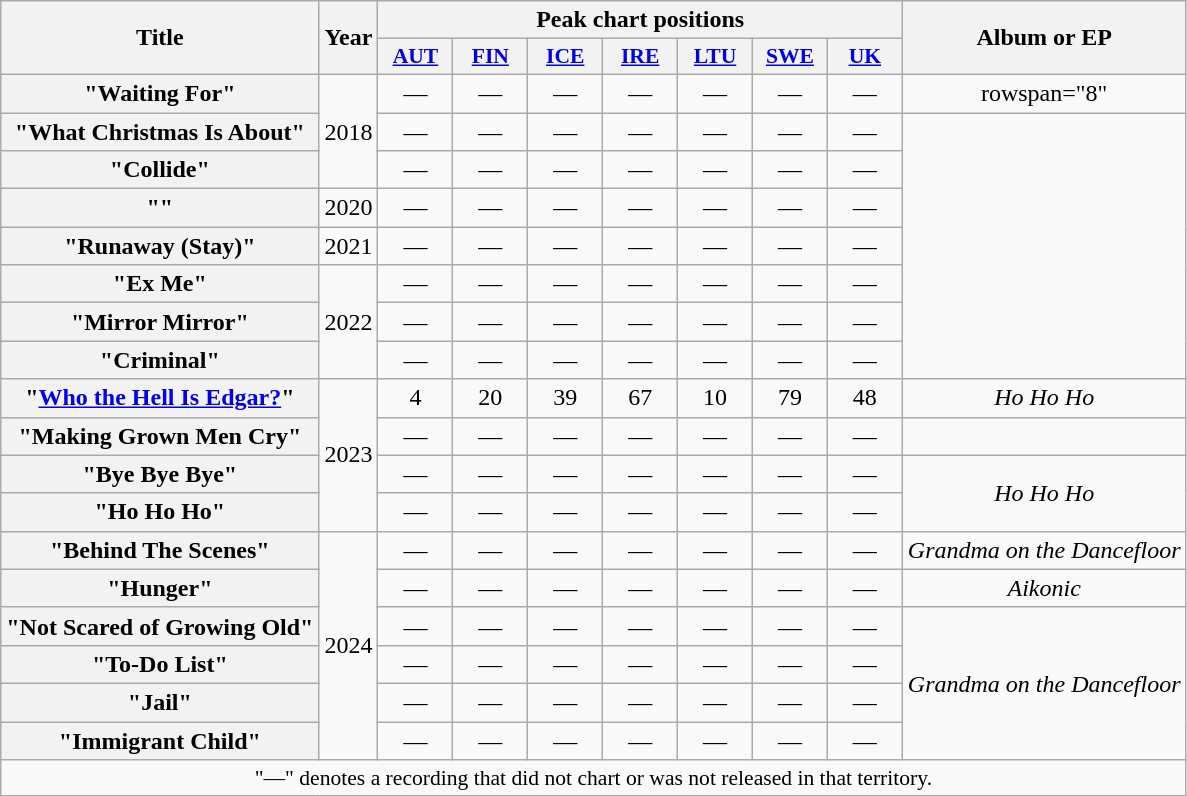<table class="wikitable plainrowheaders" style="text-align:center">
<tr>
<th scope="col" rowspan="2">Title</th>
<th scope="col" rowspan="2">Year</th>
<th scope="col" colspan="7">Peak chart positions</th>
<th scope="col" rowspan="2">Album or EP</th>
</tr>
<tr>
<th scope="col" style="width:3em;font-size:90%;"><a href='#'>AUT</a><br></th>
<th scope="col" style="width:3em;font-size:90%;"><a href='#'>FIN</a><br></th>
<th scope="col" style="width:3em;font-size:90%;"><a href='#'>ICE</a><br></th>
<th scope="col" style="width:3em;font-size:90%;"><a href='#'>IRE</a><br></th>
<th scope="col" style="width:3em;font-size:90%;"><a href='#'>LTU</a><br></th>
<th scope="col" style="width:3em;font-size:90%;"><a href='#'>SWE</a><br></th>
<th scope="col" style="width:3em;font-size:90%;"><a href='#'>UK</a><br></th>
</tr>
<tr>
<th scope="row">"Waiting For"</th>
<td rowspan="3">2018</td>
<td>—</td>
<td>—</td>
<td>—</td>
<td>—</td>
<td>—</td>
<td>—</td>
<td>—</td>
<td>rowspan="8" </td>
</tr>
<tr>
<th scope="row">"What Christmas Is About"</th>
<td>—</td>
<td>—</td>
<td>—</td>
<td>—</td>
<td>—</td>
<td>—</td>
<td>—</td>
</tr>
<tr>
<th scope="row">"Collide"</th>
<td>—</td>
<td>—</td>
<td>—</td>
<td>—</td>
<td>—</td>
<td>—</td>
<td>—</td>
</tr>
<tr>
<th scope="row">""</th>
<td>2020</td>
<td>—</td>
<td>—</td>
<td>—</td>
<td>—</td>
<td>—</td>
<td>—</td>
<td>—</td>
</tr>
<tr>
<th scope="row">"Runaway (Stay)"<br></th>
<td>2021</td>
<td>—</td>
<td>—</td>
<td>—</td>
<td>—</td>
<td>—</td>
<td>—</td>
<td>—</td>
</tr>
<tr>
<th scope="row">"Ex Me"</th>
<td rowspan="3">2022</td>
<td>—</td>
<td>—</td>
<td>—</td>
<td>—</td>
<td>—</td>
<td>—</td>
<td>—</td>
</tr>
<tr>
<th scope="row">"Mirror Mirror"<br></th>
<td>—</td>
<td>—</td>
<td>—</td>
<td>—</td>
<td>—</td>
<td>—</td>
<td>—</td>
</tr>
<tr>
<th scope="row">"Criminal"<br></th>
<td>—</td>
<td>—</td>
<td>—</td>
<td>—</td>
<td>—</td>
<td>—</td>
<td>—</td>
</tr>
<tr>
<th scope="row">"<a href='#'>Who the Hell Is Edgar?</a>"<br></th>
<td rowspan="4">2023</td>
<td>4</td>
<td>20</td>
<td>39</td>
<td>67</td>
<td>10</td>
<td>79</td>
<td>48</td>
<td><em>Ho Ho Ho</em></td>
</tr>
<tr>
<th scope="row">"Making Grown Men Cry"<br></th>
<td>—</td>
<td>—</td>
<td>—</td>
<td>—</td>
<td>—</td>
<td>—</td>
<td>—</td>
<td></td>
</tr>
<tr>
<th scope="row">"Bye Bye Bye"<br></th>
<td>—</td>
<td>—</td>
<td>—</td>
<td>—</td>
<td>—</td>
<td>—</td>
<td>—</td>
<td rowspan="2"><em>Ho Ho Ho</em></td>
</tr>
<tr>
<th scope="row">"Ho Ho Ho"<br></th>
<td>—</td>
<td>—</td>
<td>—</td>
<td>—</td>
<td>—</td>
<td>—</td>
<td>—</td>
</tr>
<tr>
<th scope="row">"Behind The Scenes"</th>
<td rowspan="6">2024</td>
<td>—</td>
<td>—</td>
<td>—</td>
<td>—</td>
<td>—</td>
<td>—</td>
<td>—</td>
<td><em>Grandma on the Dancefloor</em></td>
</tr>
<tr>
<th scope="row">"Hunger"<br></th>
<td>—</td>
<td>—</td>
<td>—</td>
<td>—</td>
<td>—</td>
<td>—</td>
<td>—</td>
<td><em>Aikonic</em></td>
</tr>
<tr>
<th scope="row">"Not Scared of Growing Old"</th>
<td>—</td>
<td>—</td>
<td>—</td>
<td>—</td>
<td>—</td>
<td>—</td>
<td>—</td>
<td rowspan="4"><em>Grandma on the Dancefloor</em></td>
</tr>
<tr>
<th scope="row">"To-Do List"</th>
<td>—</td>
<td>—</td>
<td>—</td>
<td>—</td>
<td>—</td>
<td>—</td>
<td>—</td>
</tr>
<tr>
<th scope="row">"Jail"</th>
<td>—</td>
<td>—</td>
<td>—</td>
<td>—</td>
<td>—</td>
<td>—</td>
<td>—</td>
</tr>
<tr>
<th scope="row">"Immigrant Child"</th>
<td>—</td>
<td>—</td>
<td>—</td>
<td>—</td>
<td>—</td>
<td>—</td>
<td>—</td>
</tr>
<tr>
<td colspan="15" style="font-size:90%">"—" denotes a recording that did not chart or was not released in that territory.</td>
</tr>
</table>
